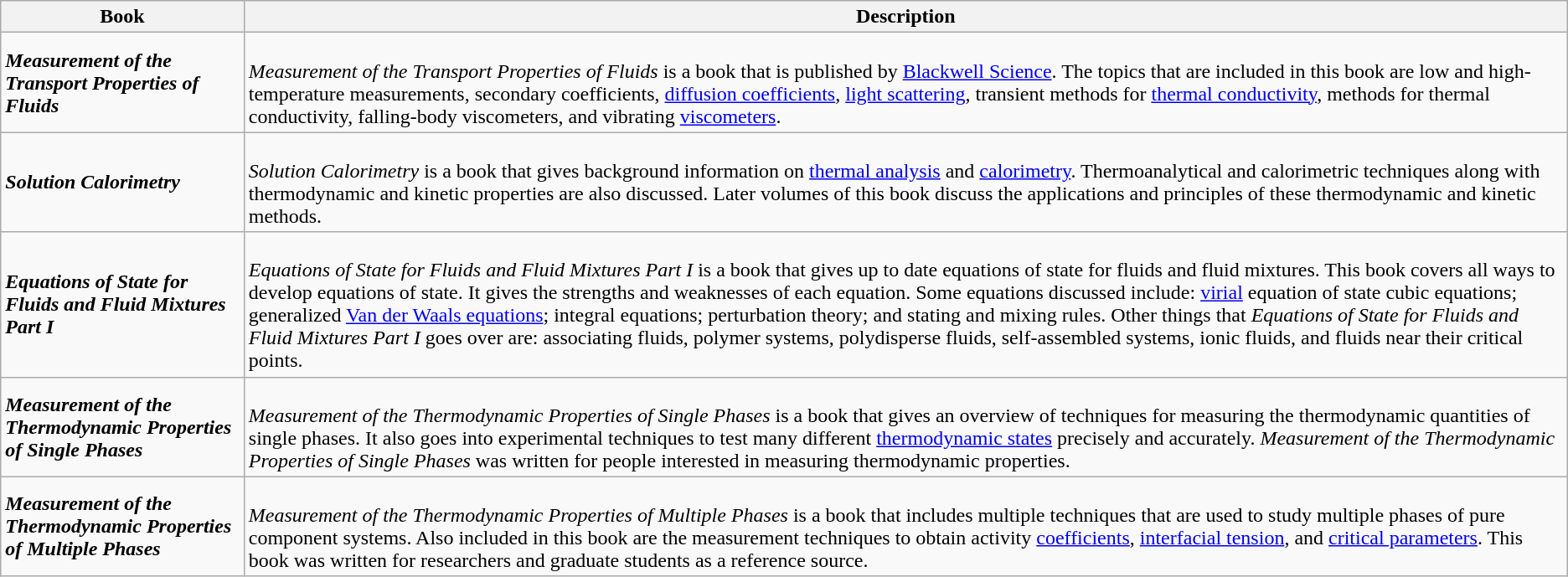<table class="wikitable">
<tr>
<th>Book</th>
<th>Description</th>
</tr>
<tr>
<td><strong><em>Measurement of the Transport Properties of Fluids</em></strong></td>
<td><br><em>Measurement of the Transport Properties of Fluids</em> is a book that is published by <a href='#'>Blackwell Science</a>. The topics that are included in this book are low and high-temperature measurements, secondary coefficients, <a href='#'>diffusion coefficients</a>, <a href='#'>light scattering</a>, transient methods for <a href='#'>thermal conductivity</a>, methods for thermal conductivity, falling-body viscometers, and vibrating <a href='#'>viscometers</a>.</td>
</tr>
<tr>
<td><strong><em>Solution Calorimetry</em></strong></td>
<td><br><em>Solution Calorimetry</em> is a book that gives background information on <a href='#'>thermal analysis</a> and <a href='#'>calorimetry</a>. Thermoanalytical and calorimetric techniques along with thermodynamic and kinetic properties are also discussed. Later volumes of this book discuss the applications and principles of these thermodynamic and kinetic methods.</td>
</tr>
<tr>
<td><strong><em>Equations of State for Fluids and Fluid Mixtures Part I</em></strong></td>
<td><br><em>Equations of State for Fluids and Fluid Mixtures Part I</em> is a book that gives up to date equations of state for fluids and fluid mixtures. This book covers all ways to develop equations of state. It gives the strengths and weaknesses of each equation. Some equations discussed include: <a href='#'>virial</a> equation of state cubic equations; generalized <a href='#'>Van der Waals equations</a>; integral equations; perturbation theory; and stating and mixing rules. Other things that <em>Equations of State for Fluids and Fluid Mixtures Part I</em> goes over are: associating fluids, polymer systems, polydisperse fluids, self-assembled systems, ionic fluids, and fluids near their critical points.</td>
</tr>
<tr>
<td><strong><em>Measurement of the Thermodynamic Properties of Single Phases</em></strong></td>
<td><br><em>Measurement of the Thermodynamic Properties of Single Phases</em> is a book that gives an overview of techniques for measuring the thermodynamic quantities of single phases. It also goes into experimental techniques to test many different <a href='#'>thermodynamic states</a> precisely and accurately. <em>Measurement of the Thermodynamic Properties of Single Phases</em> was written for people interested in measuring thermodynamic properties.</td>
</tr>
<tr>
<td><strong><em>Measurement of the Thermodynamic Properties of Multiple Phases</em></strong></td>
<td><br><em>Measurement of the Thermodynamic Properties of Multiple Phases</em> is a book that includes multiple techniques that are used to study multiple phases of pure component systems. Also included in this book are the measurement techniques to obtain activity <a href='#'>coefficients</a>, <a href='#'>interfacial tension</a>, and <a href='#'>critical parameters</a>. This book was written for researchers and graduate students as a reference source.</td>
</tr>
</table>
